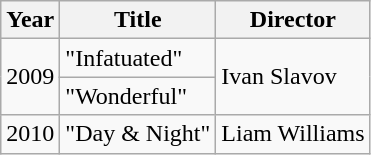<table class="wikitable">
<tr>
<th>Year</th>
<th>Title</th>
<th>Director</th>
</tr>
<tr>
<td rowspan="2">2009</td>
<td>"Infatuated"</td>
<td rowspan="2">Ivan Slavov</td>
</tr>
<tr>
<td>"Wonderful"</td>
</tr>
<tr>
<td>2010</td>
<td>"Day & Night"</td>
<td>Liam Williams</td>
</tr>
</table>
